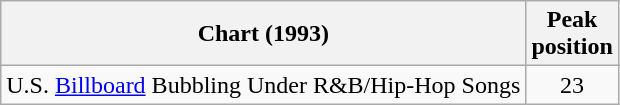<table class="wikitable">
<tr>
<th>Chart (1993)</th>
<th>Peak<br>position</th>
</tr>
<tr>
<td>U.S. <a href='#'>Billboard</a> Bubbling Under R&B/Hip-Hop Songs</td>
<td style="text-align:center;">23</td>
</tr>
</table>
